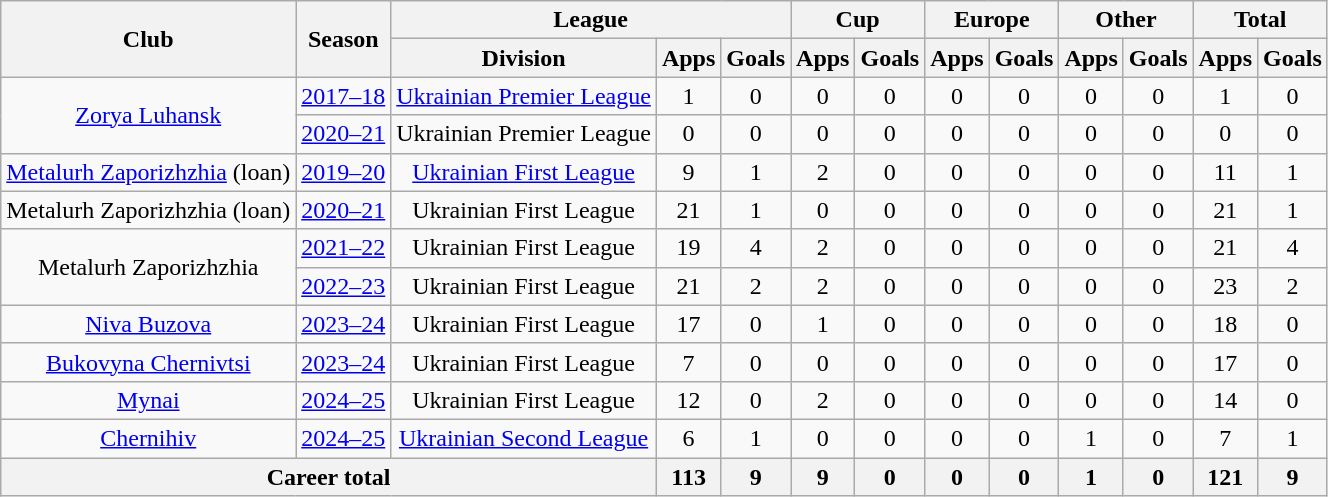<table class="wikitable" style="text-align:center">
<tr>
<th rowspan="2">Club</th>
<th rowspan="2">Season</th>
<th colspan="3">League</th>
<th colspan="2">Cup</th>
<th colspan="2">Europe</th>
<th colspan="2">Other</th>
<th colspan="2">Total</th>
</tr>
<tr>
<th>Division</th>
<th>Apps</th>
<th>Goals</th>
<th>Apps</th>
<th>Goals</th>
<th>Apps</th>
<th>Goals</th>
<th>Apps</th>
<th>Goals</th>
<th>Apps</th>
<th>Goals</th>
</tr>
<tr>
<td rowspan="2"><a href='#'>Zorya Luhansk</a></td>
<td><a href='#'>2017–18</a></td>
<td><a href='#'>Ukrainian Premier League</a></td>
<td>1</td>
<td>0</td>
<td>0</td>
<td>0</td>
<td>0</td>
<td>0</td>
<td>0</td>
<td>0</td>
<td>1</td>
<td>0</td>
</tr>
<tr>
<td><a href='#'>2020–21</a></td>
<td>Ukrainian Premier League</td>
<td>0</td>
<td>0</td>
<td>0</td>
<td>0</td>
<td>0</td>
<td>0</td>
<td>0</td>
<td>0</td>
<td>0</td>
<td>0</td>
</tr>
<tr>
<td><a href='#'>Metalurh Zaporizhzhia</a> (loan)</td>
<td><a href='#'>2019–20</a></td>
<td><a href='#'>Ukrainian First League</a></td>
<td>9</td>
<td>1</td>
<td>2</td>
<td>0</td>
<td>0</td>
<td>0</td>
<td>0</td>
<td>0</td>
<td>11</td>
<td>1</td>
</tr>
<tr>
<td>Metalurh Zaporizhzhia (loan)</td>
<td><a href='#'>2020–21</a></td>
<td>Ukrainian First League</td>
<td>21</td>
<td>1</td>
<td>0</td>
<td>0</td>
<td>0</td>
<td>0</td>
<td>0</td>
<td>0</td>
<td>21</td>
<td>1</td>
</tr>
<tr>
<td rowspan="2">Metalurh Zaporizhzhia</td>
<td><a href='#'>2021–22</a></td>
<td>Ukrainian First League</td>
<td>19</td>
<td>4</td>
<td>2</td>
<td>0</td>
<td>0</td>
<td>0</td>
<td>0</td>
<td>0</td>
<td>21</td>
<td>4</td>
</tr>
<tr>
<td><a href='#'>2022–23</a></td>
<td>Ukrainian First League</td>
<td>21</td>
<td>2</td>
<td>2</td>
<td>0</td>
<td>0</td>
<td>0</td>
<td>0</td>
<td>0</td>
<td>23</td>
<td>2</td>
</tr>
<tr>
<td><a href='#'>Niva Buzova</a></td>
<td><a href='#'>2023–24</a></td>
<td>Ukrainian First League</td>
<td>17</td>
<td>0</td>
<td>1</td>
<td>0</td>
<td>0</td>
<td>0</td>
<td>0</td>
<td>0</td>
<td>18</td>
<td>0</td>
</tr>
<tr>
<td><a href='#'>Bukovyna Chernivtsi</a></td>
<td><a href='#'>2023–24</a></td>
<td>Ukrainian First League</td>
<td>7</td>
<td>0</td>
<td>0</td>
<td>0</td>
<td>0</td>
<td>0</td>
<td>0</td>
<td>0</td>
<td>17</td>
<td>0</td>
</tr>
<tr>
<td><a href='#'>Mynai</a></td>
<td><a href='#'>2024–25</a></td>
<td>Ukrainian First League</td>
<td>12</td>
<td>0</td>
<td>2</td>
<td>0</td>
<td>0</td>
<td>0</td>
<td>0</td>
<td>0</td>
<td>14</td>
<td>0</td>
</tr>
<tr>
<td><a href='#'>Chernihiv</a></td>
<td><a href='#'>2024–25</a></td>
<td><a href='#'>Ukrainian Second League</a></td>
<td>6</td>
<td>1</td>
<td>0</td>
<td>0</td>
<td>0</td>
<td>0</td>
<td>1</td>
<td>0</td>
<td>7</td>
<td>1</td>
</tr>
<tr>
<th colspan="3">Career total</th>
<th>113</th>
<th>9</th>
<th>9</th>
<th>0</th>
<th>0</th>
<th>0</th>
<th>1</th>
<th>0</th>
<th>121</th>
<th>9</th>
</tr>
</table>
